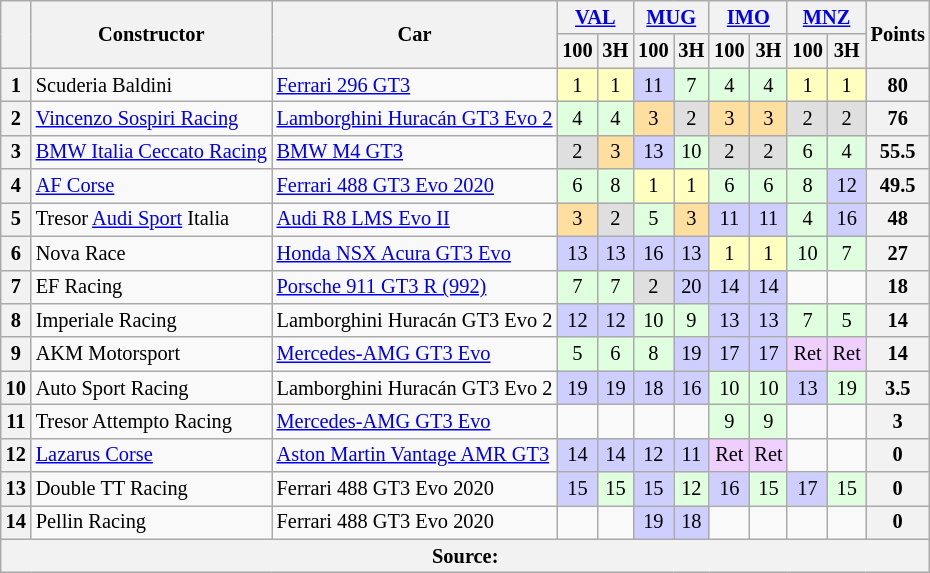<table class="wikitable" style="font-size:85%; vertical-align:top; text-align:center">
<tr>
<th rowspan="2"></th>
<th rowspan="2">Constructor</th>
<th rowspan="2">Car</th>
<th colspan="2"><a href='#'>VAL</a><br></th>
<th colspan="2"><a href='#'>MUG</a><br></th>
<th colspan="2"><a href='#'>IMO</a><br></th>
<th colspan="2"><a href='#'>MNZ</a><br></th>
<th rowspan="2">Points</th>
</tr>
<tr>
<th>100</th>
<th>3H</th>
<th>100</th>
<th>3H</th>
<th>100</th>
<th>3H</th>
<th>100</th>
<th>3H</th>
</tr>
<tr>
<th>1</th>
<td style="text-align:left"> Scuderia Baldini</td>
<td style="text-align:left"><a href='#'>Ferrari 296 GT3</a></td>
<td style="background:#FFFFBF">1</td>
<td style="background:#FFFFBF">1</td>
<td style="background:#CFCFFF">11</td>
<td style="background:#DFFFDF">7</td>
<td style="background:#DFFFDF">4</td>
<td style="background:#DFFFDF">4</td>
<td style="background:#FFFFBF">1</td>
<td style="background:#FFFFBF">1</td>
<th>80</th>
</tr>
<tr>
<th>2</th>
<td style="text-align:left"> <a href='#'>Vincenzo Sospiri Racing</a></td>
<td style="text-align:left"><a href='#'>Lamborghini Huracán GT3 Evo 2</a></td>
<td style="background:#DFFFDF">4</td>
<td style="background:#DFFFDF">4</td>
<td style="background:#FFDF9F">3</td>
<td style="background:#DFDFDF">2</td>
<td style="background:#FFDF9F">3</td>
<td style="background:#FFDF9F">3</td>
<td style="background:#DFDFDF">2</td>
<td style="background:#DFDFDF">2</td>
<th>76</th>
</tr>
<tr>
<th>3</th>
<td style="text-align:left"> <a href='#'>BMW Italia Ceccato Racing</a></td>
<td style="text-align:left"><a href='#'>BMW M4 GT3</a></td>
<td style="background:#DFDFDF">2</td>
<td style="background:#FFDF9F">3</td>
<td style="background:#CFCFFF">13</td>
<td style="background:#DFFFDF">10</td>
<td style="background:#DFDFDF">2</td>
<td style="background:#DFDFDF">2</td>
<td style="background:#DFFFDF">6</td>
<td style="background:#DFFFDF">4</td>
<th>55.5</th>
</tr>
<tr>
<th>4</th>
<td style="text-align:left"> <a href='#'>AF Corse</a></td>
<td style="text-align:left"><a href='#'>Ferrari 488 GT3 Evo 2020</a></td>
<td style="background:#DFFFDF">6</td>
<td style="background:#DFFFDF">8</td>
<td style="background:#FFFFBF">1</td>
<td style="background:#FFFFBF">1</td>
<td style="background:#DFFFDF">6</td>
<td style="background:#DFFFDF">6</td>
<td style="background:#DFFFDF">8</td>
<td style="background:#CFCFFF">12</td>
<th>49.5</th>
</tr>
<tr>
<th>5</th>
<td style="text-align:left"> Tresor <a href='#'>Audi Sport</a> Italia</td>
<td style="text-align:left"><a href='#'>Audi R8 LMS Evo II</a></td>
<td style="background:#FFDF9F">3</td>
<td style="background:#DFDFDF">2</td>
<td style="background:#DFFFDF">5</td>
<td style="background:#FFDF9F">3</td>
<td style="background:#CFCFFF">11</td>
<td style="background:#CFCFFF">11</td>
<td style="background:#DFFFDF">4</td>
<td style="background:#CFCFFF">16</td>
<th>48</th>
</tr>
<tr>
<th>6</th>
<td style="text-align:left"> Nova Race</td>
<td style="text-align:left"><a href='#'>Honda NSX Acura GT3 Evo</a></td>
<td style="background:#CFCFFF">13</td>
<td style="background:#CFCFFF">13</td>
<td style="background:#CFCFFF">16</td>
<td style="background:#CFCFFF">13</td>
<td style="background:#FFFFBF">1</td>
<td style="background:#FFFFBF">1</td>
<td style="background:#DFFFDF">10</td>
<td style="background:#DFFFDF">7</td>
<th>27</th>
</tr>
<tr>
<th>7</th>
<td style="text-align:left"> EF Racing</td>
<td style="text-align:left"><a href='#'>Porsche 911 GT3 R (992)</a></td>
<td style="background:#DFFFDF">7</td>
<td style="background:#DFFFDF">7</td>
<td style="background:#DFDFDF">2</td>
<td style="background:#CFCFFF">20</td>
<td style="background:#CFCFFF">14</td>
<td style="background:#CFCFFF">14</td>
<td style="background:#"></td>
<td style="background:#"></td>
<th>18</th>
</tr>
<tr>
<th>8</th>
<td style="text-align:left"> Imperiale Racing</td>
<td style="text-align:left">Lamborghini Huracán GT3 Evo 2</td>
<td style="background:#CFCFFF">12</td>
<td style="background:#CFCFFF">12</td>
<td style="background:#DFFFDF">10</td>
<td style="background:#DFFFDF">9</td>
<td style="background:#CFCFFF">13</td>
<td style="background:#CFCFFF">13</td>
<td style="background:#DFFFDF">7</td>
<td style="background:#DFFFDF">5</td>
<th>14</th>
</tr>
<tr>
<th>9</th>
<td style="text-align:left"> AKM Motorsport</td>
<td style="text-align:left"><a href='#'>Mercedes-AMG GT3 Evo</a></td>
<td style="background:#DFFFDF">5</td>
<td style="background:#DFFFDF">6</td>
<td style="background:#DFFFDF">8</td>
<td style="background:#CFCFFF">19</td>
<td style="background:#CFCFFF">17</td>
<td style="background:#CFCFFF">17</td>
<td style="background:#EFCFFF">Ret</td>
<td style="background:#EFCFFF">Ret</td>
<th>14</th>
</tr>
<tr>
<th>10</th>
<td style="text-align:left"> Auto Sport Racing</td>
<td style="text-align:left">Lamborghini Huracán GT3 Evo 2</td>
<td style="background:#CFCFFF">19</td>
<td style="background:#CFCFFF">19</td>
<td style="background:#CFCFFF">18</td>
<td style="background:#CFCFFF">16</td>
<td style="background:#DFFFDF">10</td>
<td style="background:#DFFFDF">10</td>
<td style="background:#CFCFFF">13</td>
<td style="background:#DFFFDF">19</td>
<th>3.5</th>
</tr>
<tr>
<th>11</th>
<td style="text-align:left"> Tresor Attempto Racing</td>
<td style="text-align:left"><a href='#'>Mercedes-AMG GT3 Evo</a></td>
<td style="background:#"></td>
<td style="background:#"></td>
<td style="background:#"></td>
<td style="background:#"></td>
<td style="background:#DFFFDF">9</td>
<td style="background:#DFFFDF">9</td>
<td style="background:#"></td>
<td style="background:#"></td>
<th>3</th>
</tr>
<tr>
<th>12</th>
<td style="text-align:left"> <a href='#'>Lazarus Corse</a></td>
<td style="text-align:left"><a href='#'>Aston Martin Vantage AMR GT3</a></td>
<td style="background:#CFCFFF">14</td>
<td style="background:#CFCFFF">14</td>
<td style="background:#CFCFFF">12</td>
<td style="background:#CFCFFF">11</td>
<td style="background:#EFCFFF">Ret</td>
<td style="background:#EFCFFF">Ret</td>
<td style="background:#"></td>
<td style="background:#"></td>
<th>0</th>
</tr>
<tr>
<th>13</th>
<td style="text-align:left"> Double TT Racing</td>
<td style="text-align:left">Ferrari 488 GT3 Evo 2020</td>
<td style="background:#CFCFFF">15</td>
<td style="background:#DFFFDF">15</td>
<td style="background:#CFCFFF">15</td>
<td style="background:#DFFFDF">12</td>
<td style="background:#CFCFFF">16</td>
<td style="background:#DFFFDF">15</td>
<td style="background:#CFCFFF">17</td>
<td style="background:#DFFFDF">15</td>
<th>0</th>
</tr>
<tr>
<th>14</th>
<td style="text-align:left"> Pellin Racing</td>
<td style="text-align:left">Ferrari 488 GT3 Evo 2020</td>
<td style="background:#"></td>
<td style="background:#"></td>
<td style="background:#CFCFFF">19</td>
<td style="background:#CFCFFF">18</td>
<td style="background:#"></td>
<td style="background:#"></td>
<td style="background:#"></td>
<td style="background:#"></td>
<th>0</th>
</tr>
<tr>
<th colspan="12">Source:</th>
</tr>
</table>
